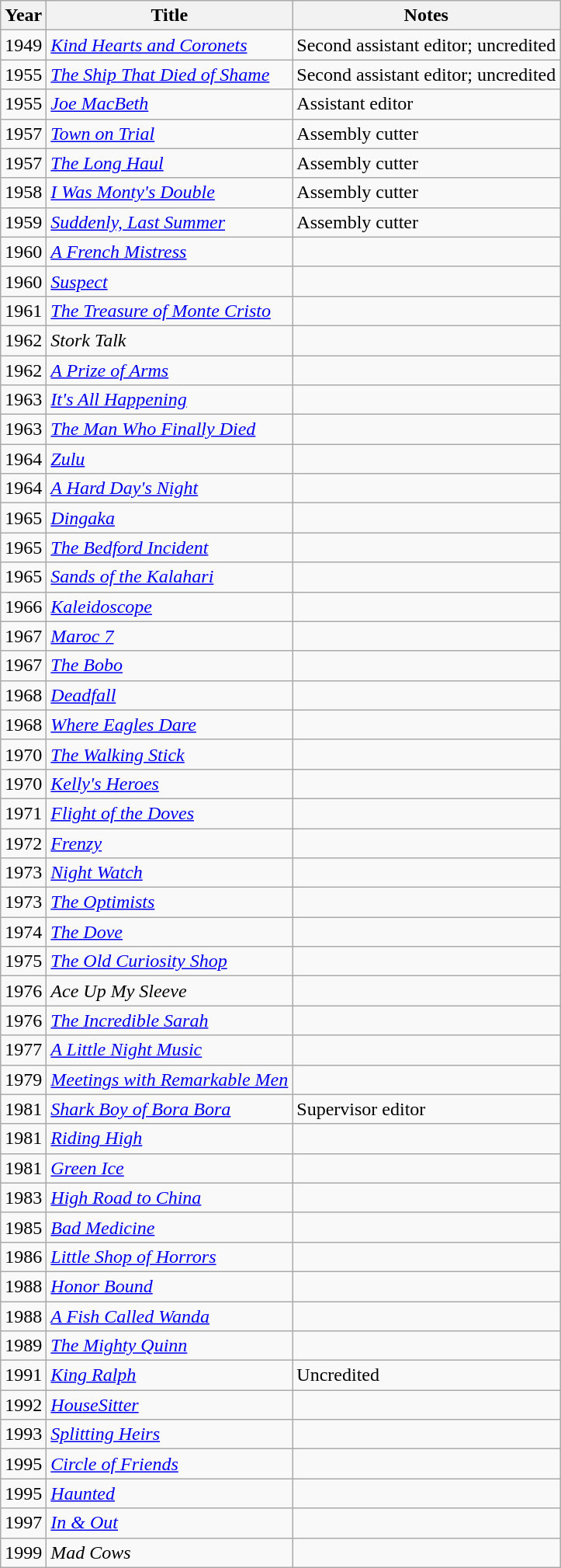<table class="wikitable sortable">
<tr>
<th>Year</th>
<th>Title</th>
<th class="unsortable">Notes</th>
</tr>
<tr>
<td>1949</td>
<td><em><a href='#'>Kind Hearts and Coronets</a></em></td>
<td>Second assistant editor; uncredited</td>
</tr>
<tr>
<td>1955</td>
<td><em><a href='#'>The Ship That Died of Shame</a></em></td>
<td>Second assistant editor; uncredited</td>
</tr>
<tr>
<td>1955</td>
<td><em><a href='#'>Joe MacBeth</a></em></td>
<td>Assistant editor</td>
</tr>
<tr>
<td>1957</td>
<td><em><a href='#'>Town on Trial</a></em></td>
<td>Assembly cutter</td>
</tr>
<tr>
<td>1957</td>
<td><em><a href='#'>The Long Haul</a></em></td>
<td>Assembly cutter</td>
</tr>
<tr>
<td>1958</td>
<td><em><a href='#'>I Was Monty's Double</a></em></td>
<td>Assembly cutter</td>
</tr>
<tr>
<td>1959</td>
<td><em><a href='#'>Suddenly, Last Summer</a></em></td>
<td>Assembly cutter</td>
</tr>
<tr>
<td>1960</td>
<td><em><a href='#'>A French Mistress</a></em></td>
<td></td>
</tr>
<tr>
<td>1960</td>
<td><em><a href='#'>Suspect</a></em></td>
<td></td>
</tr>
<tr>
<td>1961</td>
<td><em><a href='#'>The Treasure of Monte Cristo</a></em></td>
<td></td>
</tr>
<tr>
<td>1962</td>
<td><em>Stork Talk</em></td>
<td></td>
</tr>
<tr>
<td>1962</td>
<td><em><a href='#'>A Prize of Arms</a></em></td>
<td></td>
</tr>
<tr>
<td>1963</td>
<td><em><a href='#'>It's All Happening</a></em></td>
<td></td>
</tr>
<tr>
<td>1963</td>
<td><em><a href='#'>The Man Who Finally Died</a></em></td>
<td></td>
</tr>
<tr>
<td>1964</td>
<td><em><a href='#'>Zulu</a></em></td>
<td></td>
</tr>
<tr>
<td>1964</td>
<td><em><a href='#'>A Hard Day's Night</a></em></td>
<td></td>
</tr>
<tr>
<td>1965</td>
<td><em><a href='#'>Dingaka</a></em></td>
<td></td>
</tr>
<tr>
<td>1965</td>
<td><em><a href='#'>The Bedford Incident</a></em></td>
<td></td>
</tr>
<tr>
<td>1965</td>
<td><em><a href='#'>Sands of the Kalahari</a></em></td>
<td></td>
</tr>
<tr>
<td>1966</td>
<td><em><a href='#'>Kaleidoscope</a></em></td>
<td></td>
</tr>
<tr>
<td>1967</td>
<td><em><a href='#'>Maroc 7</a></em></td>
<td></td>
</tr>
<tr>
<td>1967</td>
<td><em><a href='#'>The Bobo</a></em></td>
<td></td>
</tr>
<tr>
<td>1968</td>
<td><em><a href='#'>Deadfall</a></em></td>
<td></td>
</tr>
<tr>
<td>1968</td>
<td><em><a href='#'>Where Eagles Dare</a></em></td>
<td></td>
</tr>
<tr>
<td>1970</td>
<td><em><a href='#'>The Walking Stick</a></em></td>
<td></td>
</tr>
<tr>
<td>1970</td>
<td><em><a href='#'>Kelly's Heroes</a></em></td>
<td></td>
</tr>
<tr>
<td>1971</td>
<td><em><a href='#'>Flight of the Doves</a></em></td>
<td></td>
</tr>
<tr>
<td>1972</td>
<td><em><a href='#'>Frenzy</a></em></td>
<td></td>
</tr>
<tr>
<td>1973</td>
<td><em><a href='#'>Night Watch</a></em></td>
<td></td>
</tr>
<tr>
<td>1973</td>
<td><em><a href='#'>The Optimists</a></em></td>
<td></td>
</tr>
<tr>
<td>1974</td>
<td><em><a href='#'>The Dove</a></em></td>
<td></td>
</tr>
<tr>
<td>1975</td>
<td><em><a href='#'>The Old Curiosity Shop</a></em></td>
<td></td>
</tr>
<tr>
<td>1976</td>
<td><em>Ace Up My Sleeve</em></td>
<td></td>
</tr>
<tr>
<td>1976</td>
<td><em><a href='#'>The Incredible Sarah</a></em></td>
<td></td>
</tr>
<tr>
<td>1977</td>
<td><em><a href='#'>A Little Night Music</a></em></td>
<td></td>
</tr>
<tr>
<td>1979</td>
<td><em><a href='#'>Meetings with Remarkable Men</a></em></td>
<td></td>
</tr>
<tr>
<td>1981</td>
<td><em><a href='#'>Shark Boy of Bora Bora</a></em></td>
<td>Supervisor editor</td>
</tr>
<tr>
<td>1981</td>
<td><em><a href='#'>Riding High</a></em></td>
<td></td>
</tr>
<tr>
<td>1981</td>
<td><em><a href='#'>Green Ice</a></em></td>
<td></td>
</tr>
<tr>
<td>1983</td>
<td><em><a href='#'>High Road to China</a></em></td>
<td></td>
</tr>
<tr>
<td>1985</td>
<td><em><a href='#'>Bad Medicine</a></em></td>
<td></td>
</tr>
<tr>
<td>1986</td>
<td><em><a href='#'>Little Shop of Horrors</a></em></td>
<td></td>
</tr>
<tr>
<td>1988</td>
<td><em><a href='#'>Honor Bound</a></em></td>
<td></td>
</tr>
<tr>
<td>1988</td>
<td><em><a href='#'>A Fish Called Wanda</a></em></td>
<td></td>
</tr>
<tr>
<td>1989</td>
<td><em><a href='#'>The Mighty Quinn</a></em></td>
<td></td>
</tr>
<tr>
<td>1991</td>
<td><em><a href='#'>King Ralph</a></em></td>
<td>Uncredited</td>
</tr>
<tr>
<td>1992</td>
<td><em><a href='#'>HouseSitter</a></em></td>
<td></td>
</tr>
<tr>
<td>1993</td>
<td><em><a href='#'>Splitting Heirs</a></em></td>
<td></td>
</tr>
<tr>
<td>1995</td>
<td><em><a href='#'>Circle of Friends</a></em></td>
<td></td>
</tr>
<tr>
<td>1995</td>
<td><em><a href='#'>Haunted</a></em></td>
<td></td>
</tr>
<tr>
<td>1997</td>
<td><em><a href='#'>In & Out</a></em></td>
<td></td>
</tr>
<tr>
<td>1999</td>
<td><em>Mad Cows</em></td>
<td></td>
</tr>
</table>
